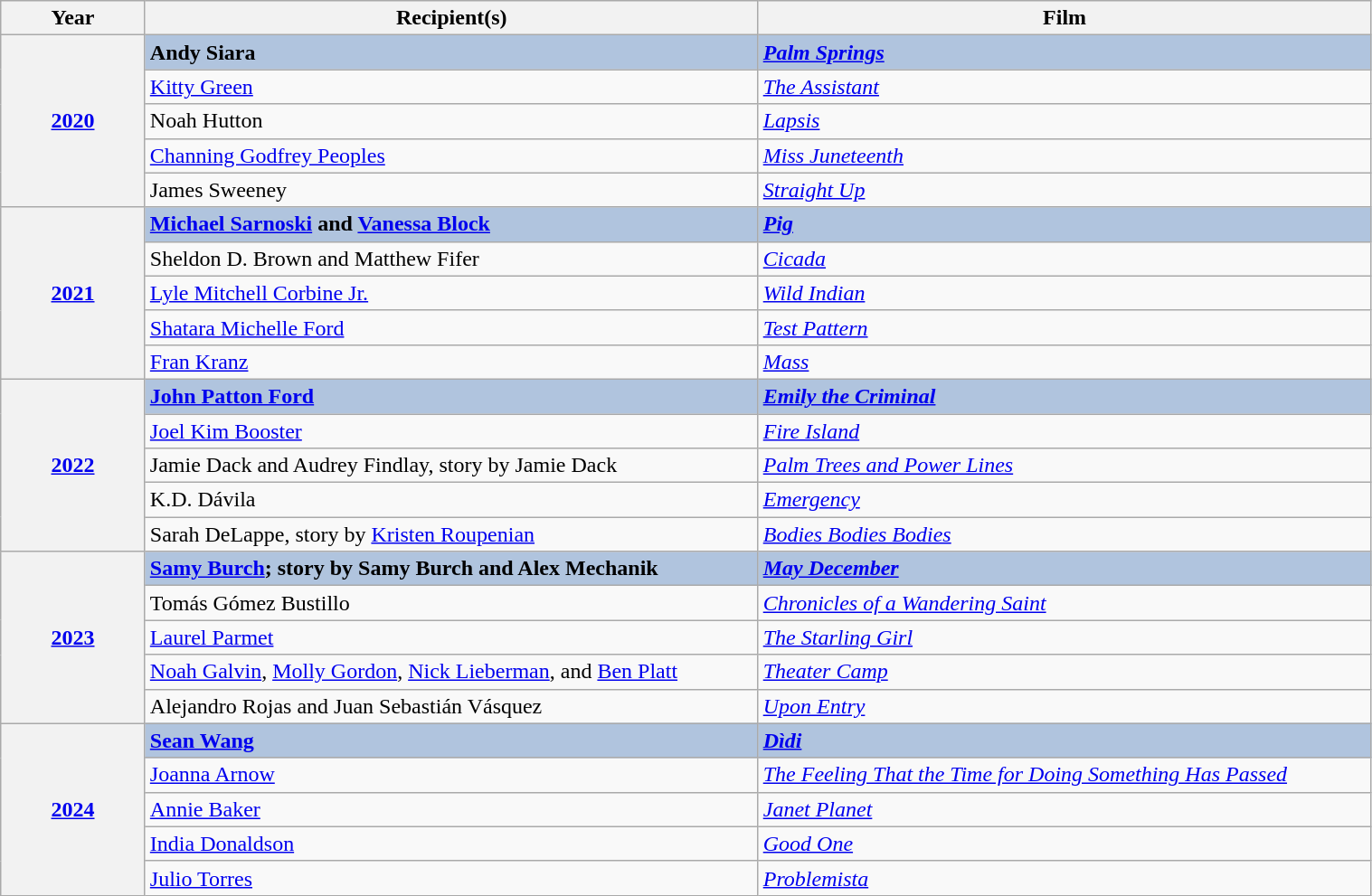<table class="wikitable" width="80%" cellpadding="5">
<tr>
<th width="100">Year</th>
<th width="450">Recipient(s)</th>
<th width="450">Film</th>
</tr>
<tr>
<th rowspan="5" style="text-align:center;"><a href='#'>2020</a><br></th>
<td style="background:#B0C4DE"><strong>Andy Siara</strong></td>
<td style="background:#B0C4DE"><strong><em><a href='#'>Palm Springs</a></em></strong></td>
</tr>
<tr>
<td><a href='#'>Kitty Green</a></td>
<td><em><a href='#'>The Assistant</a></em></td>
</tr>
<tr>
<td>Noah Hutton</td>
<td><em><a href='#'>Lapsis</a></em></td>
</tr>
<tr>
<td><a href='#'>Channing Godfrey Peoples</a></td>
<td><em><a href='#'>Miss Juneteenth</a></em></td>
</tr>
<tr>
<td>James Sweeney</td>
<td><em><a href='#'>Straight Up</a></em></td>
</tr>
<tr>
<th rowspan="5" style="text-align:center;"><a href='#'>2021</a><br></th>
<td style="background:#B0C4DE"><strong><a href='#'>Michael Sarnoski</a> and <a href='#'>Vanessa Block</a></strong></td>
<td style="background:#B0C4DE"><strong><em><a href='#'>Pig</a></em></strong></td>
</tr>
<tr>
<td>Sheldon D. Brown and Matthew Fifer</td>
<td><em><a href='#'>Cicada</a></em></td>
</tr>
<tr>
<td><a href='#'>Lyle Mitchell Corbine Jr.</a></td>
<td><em><a href='#'>Wild Indian</a></em></td>
</tr>
<tr>
<td><a href='#'>Shatara Michelle Ford</a></td>
<td><em><a href='#'>Test Pattern</a></em></td>
</tr>
<tr>
<td><a href='#'>Fran Kranz</a></td>
<td><em><a href='#'>Mass</a></em></td>
</tr>
<tr>
<th rowspan="5" style="text-align:center;"><a href='#'>2022</a><br></th>
<td style="background:#B0C4DE"><strong><a href='#'>John Patton Ford</a></strong></td>
<td style="background:#B0C4DE"><strong><em><a href='#'>Emily the Criminal</a></em></strong></td>
</tr>
<tr>
<td><a href='#'>Joel Kim Booster</a></td>
<td><em><a href='#'>Fire Island</a></em></td>
</tr>
<tr>
<td>Jamie Dack and Audrey Findlay, story by Jamie Dack</td>
<td><em><a href='#'>Palm Trees and Power Lines</a></em></td>
</tr>
<tr>
<td>K.D. Dávila</td>
<td><em><a href='#'>Emergency</a></em></td>
</tr>
<tr>
<td>Sarah DeLappe, story by <a href='#'>Kristen Roupenian</a></td>
<td><em><a href='#'>Bodies Bodies Bodies</a></em></td>
</tr>
<tr>
<th rowspan="5" style="text-align:center;"><a href='#'>2023</a><br></th>
<td style="background:#B0C4DE"><strong><a href='#'>Samy Burch</a>; story by Samy Burch and Alex Mechanik</strong></td>
<td style="background:#B0C4DE"><strong><em><a href='#'>May December</a></em></strong></td>
</tr>
<tr>
<td>Tomás Gómez Bustillo</td>
<td><em><a href='#'>Chronicles of a Wandering Saint</a></em></td>
</tr>
<tr>
<td><a href='#'>Laurel Parmet</a></td>
<td><em><a href='#'>The Starling Girl</a></em></td>
</tr>
<tr>
<td><a href='#'>Noah Galvin</a>, <a href='#'>Molly Gordon</a>, <a href='#'>Nick Lieberman</a>, and <a href='#'>Ben Platt</a></td>
<td><em><a href='#'>Theater Camp</a></em></td>
</tr>
<tr>
<td>Alejandro Rojas and Juan Sebastián Vásquez</td>
<td><em><a href='#'>Upon Entry</a></em></td>
</tr>
<tr>
<th rowspan="5" style="text-align:center;"><a href='#'>2024</a></th>
<td style="background:#B0C4DE"><strong><a href='#'>Sean Wang</a></strong></td>
<td style="background:#B0C4DE"><strong><em><a href='#'>Dìdi</a></em></strong></td>
</tr>
<tr>
<td><a href='#'>Joanna Arnow</a></td>
<td><em><a href='#'>The Feeling That the Time for Doing Something Has Passed</a></em></td>
</tr>
<tr>
<td><a href='#'>Annie Baker</a></td>
<td><em><a href='#'>Janet Planet</a></em></td>
</tr>
<tr>
<td><a href='#'>India Donaldson</a></td>
<td><em><a href='#'>Good One</a></em></td>
</tr>
<tr>
<td><a href='#'>Julio Torres</a></td>
<td><em><a href='#'>Problemista</a></em></td>
</tr>
</table>
